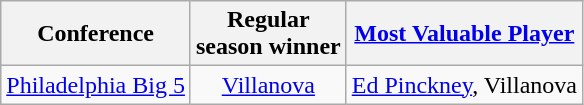<table class="wikitable" style="text-align:center;">
<tr>
<th>Conference</th>
<th>Regular <br> season winner</th>
<th><a href='#'>Most Valuable Player</a></th>
</tr>
<tr>
<td><a href='#'>Philadelphia Big 5</a></td>
<td><a href='#'>Villanova</a></td>
<td><a href='#'>Ed Pinckney</a>, Villanova</td>
</tr>
</table>
